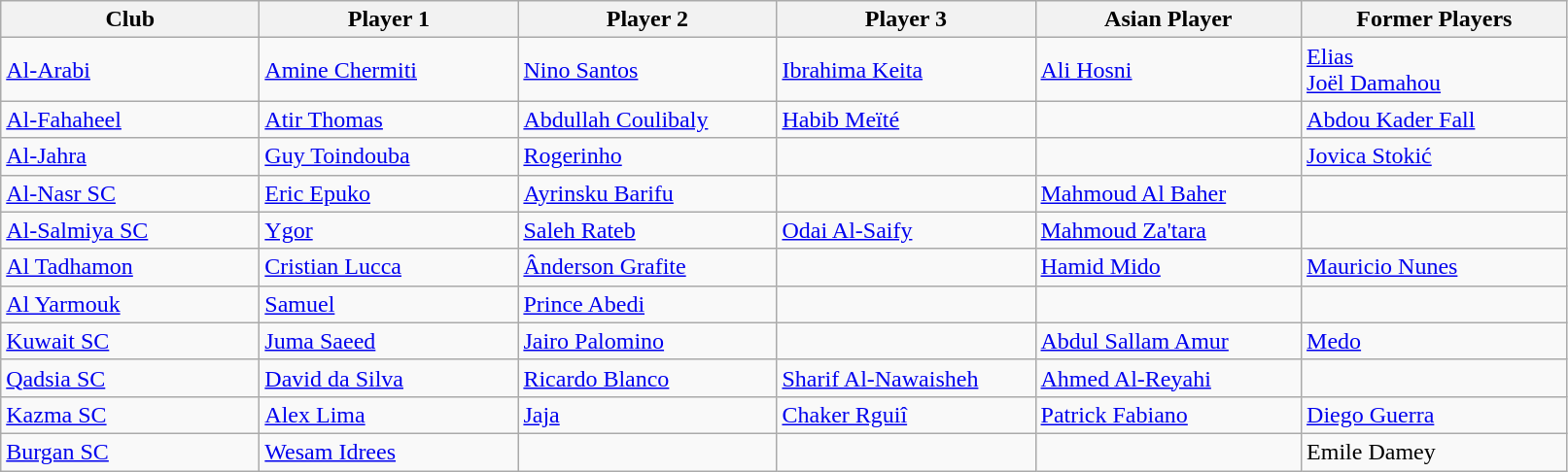<table class="wikitable sortable" border="1">
<tr>
<th width="170">Club</th>
<th width="170">Player 1</th>
<th width="170">Player 2</th>
<th width="170">Player 3</th>
<th width="175">Asian Player</th>
<th width="175">Former Players </th>
</tr>
<tr>
<td><a href='#'>Al-Arabi</a></td>
<td> <a href='#'>Amine Chermiti</a></td>
<td> <a href='#'>Nino Santos</a></td>
<td> <a href='#'>Ibrahima Keita</a></td>
<td> <a href='#'>Ali Hosni</a></td>
<td> <a href='#'>Elias</a><br>  <a href='#'>Joël Damahou</a></td>
</tr>
<tr>
<td><a href='#'>Al-Fahaheel</a></td>
<td> <a href='#'>Atir Thomas</a></td>
<td> <a href='#'>Abdullah Coulibaly</a></td>
<td> <a href='#'>Habib Meïté</a></td>
<td></td>
<td> <a href='#'>Abdou Kader Fall</a></td>
</tr>
<tr>
<td><a href='#'>Al-Jahra</a></td>
<td> <a href='#'>Guy Toindouba</a></td>
<td> <a href='#'>Rogerinho</a></td>
<td></td>
<td></td>
<td> <a href='#'>Jovica Stokić</a></td>
</tr>
<tr>
<td><a href='#'>Al-Nasr SC</a></td>
<td> <a href='#'>Eric Epuko</a></td>
<td> <a href='#'>Ayrinsku Barifu</a></td>
<td></td>
<td> <a href='#'>Mahmoud Al Baher</a></td>
<td></td>
</tr>
<tr>
<td><a href='#'>Al-Salmiya SC</a></td>
<td> <a href='#'>Ygor</a></td>
<td> <a href='#'>Saleh Rateb</a></td>
<td> <a href='#'>Odai Al-Saify</a></td>
<td> <a href='#'>Mahmoud Za'tara</a></td>
<td></td>
</tr>
<tr>
<td><a href='#'>Al Tadhamon</a></td>
<td> <a href='#'>Cristian Lucca</a></td>
<td> <a href='#'>Ânderson Grafite</a></td>
<td></td>
<td> <a href='#'>Hamid Mido</a></td>
<td> <a href='#'>Mauricio Nunes</a></td>
</tr>
<tr>
<td><a href='#'>Al Yarmouk</a></td>
<td> <a href='#'>Samuel</a></td>
<td> <a href='#'>Prince Abedi</a></td>
<td></td>
<td></td>
<td></td>
</tr>
<tr>
<td><a href='#'>Kuwait SC</a></td>
<td> <a href='#'>Juma Saeed</a></td>
<td> <a href='#'>Jairo Palomino</a></td>
<td></td>
<td> <a href='#'>Abdul Sallam Amur</a></td>
<td> <a href='#'>Medo</a></td>
</tr>
<tr>
<td><a href='#'>Qadsia SC</a></td>
<td> <a href='#'>David da Silva</a></td>
<td> <a href='#'>Ricardo Blanco</a></td>
<td> <a href='#'>Sharif Al-Nawaisheh</a></td>
<td> <a href='#'>Ahmed Al-Reyahi</a></td>
<td></td>
</tr>
<tr>
<td><a href='#'>Kazma SC</a></td>
<td> <a href='#'>Alex Lima</a></td>
<td> <a href='#'>Jaja</a></td>
<td> <a href='#'>Chaker Rguiî</a></td>
<td> <a href='#'>Patrick Fabiano</a></td>
<td> <a href='#'>Diego Guerra</a></td>
</tr>
<tr>
<td><a href='#'>Burgan SC</a></td>
<td> <a href='#'>Wesam Idrees</a></td>
<td></td>
<td></td>
<td></td>
<td> Emile Damey</td>
</tr>
</table>
